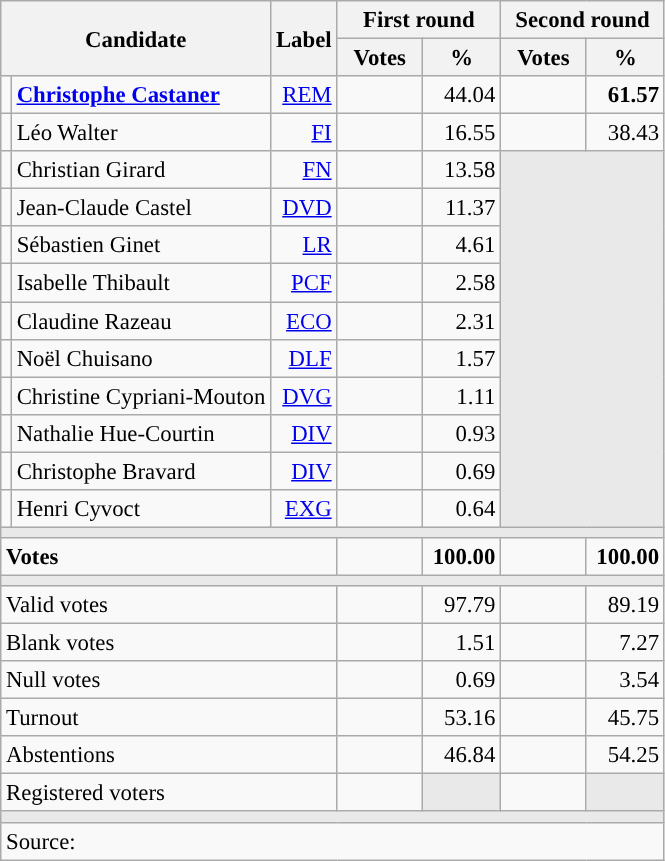<table class="wikitable" style="text-align:right;font-size:95%;">
<tr>
<th colspan="2" rowspan="2">Candidate</th>
<th rowspan="2">Label</th>
<th colspan="2">First round</th>
<th colspan="2">Second round</th>
</tr>
<tr>
<th style="width:50px;">Votes</th>
<th style="width:45px;">%</th>
<th style="width:50px;">Votes</th>
<th style="width:45px;">%</th>
</tr>
<tr>
<td style="color:inherit;background:"></td>
<td style="text-align:left;"><strong><a href='#'>Christophe Castaner</a></strong></td>
<td><a href='#'>REM</a></td>
<td></td>
<td>44.04</td>
<td><strong></strong></td>
<td><strong>61.57</strong></td>
</tr>
<tr>
<td style="color:inherit;background:"></td>
<td style="text-align:left;">Léo Walter</td>
<td><a href='#'>FI</a></td>
<td></td>
<td>16.55</td>
<td></td>
<td>38.43</td>
</tr>
<tr>
<td style="color:inherit;background:"></td>
<td style="text-align:left;">Christian Girard</td>
<td><a href='#'>FN</a></td>
<td></td>
<td>13.58</td>
<td colspan="2" rowspan="10" style="background:#E9E9E9;"></td>
</tr>
<tr>
<td style="color:inherit;background:"></td>
<td style="text-align:left;">Jean-Claude Castel</td>
<td><a href='#'>DVD</a></td>
<td></td>
<td>11.37</td>
</tr>
<tr>
<td style="color:inherit;background:"></td>
<td style="text-align:left;">Sébastien Ginet</td>
<td><a href='#'>LR</a></td>
<td></td>
<td>4.61</td>
</tr>
<tr>
<td style="color:inherit;background:"></td>
<td style="text-align:left;">Isabelle Thibault</td>
<td><a href='#'>PCF</a></td>
<td></td>
<td>2.58</td>
</tr>
<tr>
<td style="color:inherit;background:"></td>
<td style="text-align:left;">Claudine Razeau</td>
<td><a href='#'>ECO</a></td>
<td></td>
<td>2.31</td>
</tr>
<tr>
<td style="color:inherit;background:"></td>
<td style="text-align:left;">Noël Chuisano</td>
<td><a href='#'>DLF</a></td>
<td></td>
<td>1.57</td>
</tr>
<tr>
<td style="color:inherit;background:"></td>
<td style="text-align:left;">Christine Cypriani-Mouton</td>
<td><a href='#'>DVG</a></td>
<td></td>
<td>1.11</td>
</tr>
<tr>
<td style="color:inherit;background:"></td>
<td style="text-align:left;">Nathalie Hue-Courtin</td>
<td><a href='#'>DIV</a></td>
<td></td>
<td>0.93</td>
</tr>
<tr>
<td style="color:inherit;background:"></td>
<td style="text-align:left;">Christophe Bravard</td>
<td><a href='#'>DIV</a></td>
<td></td>
<td>0.69</td>
</tr>
<tr>
<td style="color:inherit;background:"></td>
<td style="text-align:left;">Henri Cyvoct</td>
<td><a href='#'>EXG</a></td>
<td></td>
<td>0.64</td>
</tr>
<tr>
<td colspan="7" style="background:#E9E9E9;"></td>
</tr>
<tr style="font-weight:bold;">
<td colspan="3" style="text-align:left;">Votes</td>
<td></td>
<td>100.00</td>
<td></td>
<td>100.00</td>
</tr>
<tr>
<td colspan="7" style="background:#E9E9E9;"></td>
</tr>
<tr>
<td colspan="3" style="text-align:left;">Valid votes</td>
<td></td>
<td>97.79</td>
<td></td>
<td>89.19</td>
</tr>
<tr>
<td colspan="3" style="text-align:left;">Blank votes</td>
<td></td>
<td>1.51</td>
<td></td>
<td>7.27</td>
</tr>
<tr>
<td colspan="3" style="text-align:left;">Null votes</td>
<td></td>
<td>0.69</td>
<td></td>
<td>3.54</td>
</tr>
<tr>
<td colspan="3" style="text-align:left;">Turnout</td>
<td></td>
<td>53.16</td>
<td></td>
<td>45.75</td>
</tr>
<tr>
<td colspan="3" style="text-align:left;">Abstentions</td>
<td></td>
<td>46.84</td>
<td></td>
<td>54.25</td>
</tr>
<tr>
<td colspan="3" style="text-align:left;">Registered voters</td>
<td></td>
<td style="background:#E9E9E9;"></td>
<td></td>
<td style="background:#E9E9E9;"></td>
</tr>
<tr>
<td colspan="7" style="background:#E9E9E9;"></td>
</tr>
<tr>
<td colspan="7" style="text-align:left;">Source: </td>
</tr>
</table>
